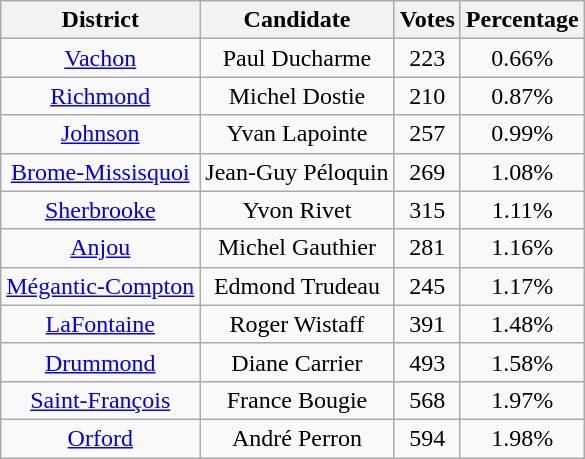<table class="wikitable centre" summary="Results of Party 51 candidates in 1989 National Assembly of Quebec elections" style="text-align:center">
<tr>
<th>District</th>
<th>Candidate</th>
<th>Votes</th>
<th>Percentage</th>
</tr>
<tr>
<td><a href='#'>Vachon</a></td>
<td>Paul Ducharme</td>
<td>223</td>
<td>0.66%</td>
</tr>
<tr>
<td><a href='#'>Richmond</a></td>
<td>Michel Dostie</td>
<td>210</td>
<td>0.87%</td>
</tr>
<tr>
<td><a href='#'>Johnson</a></td>
<td>Yvan Lapointe</td>
<td>257</td>
<td>0.99%</td>
</tr>
<tr>
<td><a href='#'>Brome-Missisquoi</a></td>
<td>Jean-Guy Péloquin</td>
<td>269</td>
<td>1.08%</td>
</tr>
<tr>
<td><a href='#'>Sherbrooke</a></td>
<td>Yvon Rivet</td>
<td>315</td>
<td>1.11%</td>
</tr>
<tr>
<td><a href='#'>Anjou</a></td>
<td>Michel Gauthier</td>
<td>281</td>
<td>1.16%</td>
</tr>
<tr>
<td><a href='#'>Mégantic-Compton</a></td>
<td>Edmond Trudeau</td>
<td>245</td>
<td>1.17%</td>
</tr>
<tr>
<td><a href='#'>LaFontaine</a></td>
<td>Roger Wistaff</td>
<td>391</td>
<td>1.48%</td>
</tr>
<tr>
<td><a href='#'>Drummond</a></td>
<td>Diane Carrier</td>
<td>493</td>
<td>1.58%</td>
</tr>
<tr>
<td><a href='#'>Saint-François</a></td>
<td>France Bougie</td>
<td>568</td>
<td>1.97%</td>
</tr>
<tr>
<td><a href='#'>Orford</a></td>
<td>André Perron</td>
<td>594</td>
<td>1.98%</td>
</tr>
</table>
